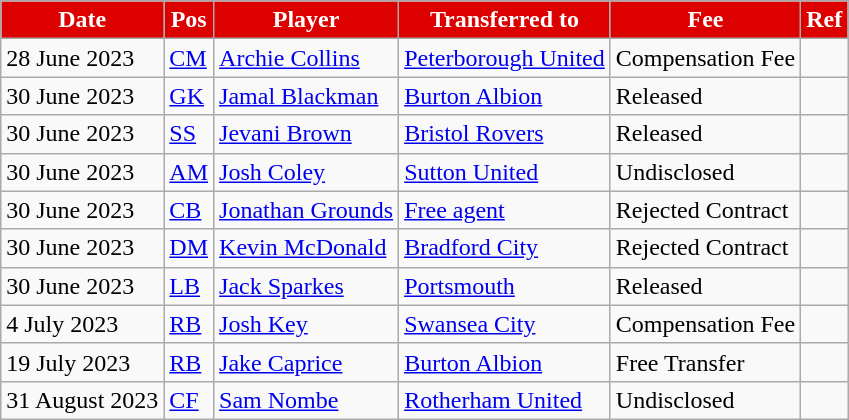<table class="wikitable plainrowheaders sortable">
<tr>
<th style="background:#DD0000; color:white;">Date</th>
<th style="background:#DD0000; color:white;">Pos</th>
<th style="background:#DD0000; color:white;">Player</th>
<th style="background:#DD0000; color:white;">Transferred to</th>
<th style="background:#DD0000; color:white;">Fee</th>
<th style="background:#DD0000; color:white;">Ref</th>
</tr>
<tr>
<td>28 June 2023</td>
<td><a href='#'>CM</a></td>
<td> <a href='#'>Archie Collins</a></td>
<td> <a href='#'>Peterborough United</a></td>
<td>Compensation Fee</td>
<td></td>
</tr>
<tr>
<td>30 June 2023</td>
<td><a href='#'>GK</a></td>
<td> <a href='#'>Jamal Blackman</a></td>
<td> <a href='#'>Burton Albion</a></td>
<td>Released</td>
<td></td>
</tr>
<tr>
<td>30 June 2023</td>
<td><a href='#'>SS</a></td>
<td> <a href='#'>Jevani Brown</a></td>
<td> <a href='#'>Bristol Rovers</a></td>
<td>Released</td>
<td></td>
</tr>
<tr>
<td>30 June 2023</td>
<td><a href='#'>AM</a></td>
<td> <a href='#'>Josh Coley</a></td>
<td> <a href='#'>Sutton United</a></td>
<td>Undisclosed</td>
<td></td>
</tr>
<tr>
<td>30 June 2023</td>
<td><a href='#'>CB</a></td>
<td> <a href='#'>Jonathan Grounds</a></td>
<td> <a href='#'>Free agent</a></td>
<td>Rejected Contract</td>
<td></td>
</tr>
<tr>
<td>30 June 2023</td>
<td><a href='#'>DM</a></td>
<td> <a href='#'>Kevin McDonald</a></td>
<td> <a href='#'>Bradford City</a></td>
<td>Rejected Contract</td>
<td></td>
</tr>
<tr>
<td>30 June 2023</td>
<td><a href='#'>LB</a></td>
<td> <a href='#'>Jack Sparkes</a></td>
<td> <a href='#'>Portsmouth</a></td>
<td>Released</td>
<td></td>
</tr>
<tr>
<td>4 July 2023</td>
<td><a href='#'>RB</a></td>
<td> <a href='#'>Josh Key</a></td>
<td> <a href='#'>Swansea City</a></td>
<td>Compensation Fee</td>
<td></td>
</tr>
<tr>
<td>19 July 2023</td>
<td><a href='#'>RB</a></td>
<td> <a href='#'>Jake Caprice</a></td>
<td> <a href='#'>Burton Albion</a></td>
<td>Free Transfer</td>
<td></td>
</tr>
<tr>
<td>31 August 2023</td>
<td><a href='#'>CF</a></td>
<td> <a href='#'>Sam Nombe</a></td>
<td> <a href='#'>Rotherham United</a></td>
<td>Undisclosed</td>
<td></td>
</tr>
</table>
